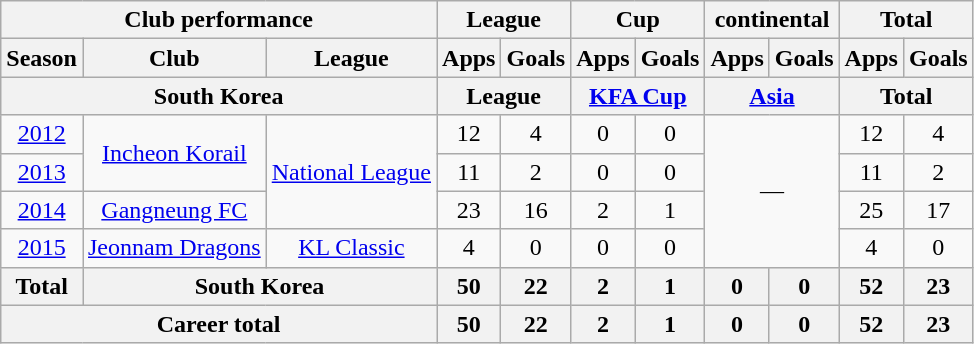<table class="wikitable" style="text-align:center">
<tr>
<th colspan=3>Club performance</th>
<th colspan=2>League</th>
<th colspan=2>Cup</th>
<th colspan=2>continental</th>
<th colspan=2>Total</th>
</tr>
<tr>
<th>Season</th>
<th>Club</th>
<th>League</th>
<th>Apps</th>
<th>Goals</th>
<th>Apps</th>
<th>Goals</th>
<th>Apps</th>
<th>Goals</th>
<th>Apps</th>
<th>Goals</th>
</tr>
<tr>
<th colspan=3>South Korea</th>
<th colspan=2>League</th>
<th colspan=2><a href='#'>KFA Cup</a></th>
<th colspan=2><a href='#'>Asia</a></th>
<th colspan=2>Total</th>
</tr>
<tr>
<td><a href='#'>2012</a></td>
<td rowspan=2><a href='#'>Incheon Korail</a></td>
<td rowspan=3><a href='#'>National League</a></td>
<td>12</td>
<td>4</td>
<td>0</td>
<td>0</td>
<td colspan=2 rowspan=4>—</td>
<td>12</td>
<td>4</td>
</tr>
<tr>
<td><a href='#'>2013</a></td>
<td>11</td>
<td>2</td>
<td>0</td>
<td>0</td>
<td>11</td>
<td>2</td>
</tr>
<tr>
<td><a href='#'>2014</a></td>
<td><a href='#'>Gangneung FC</a></td>
<td>23</td>
<td>16</td>
<td>2</td>
<td>1</td>
<td>25</td>
<td>17</td>
</tr>
<tr>
<td><a href='#'>2015</a></td>
<td><a href='#'>Jeonnam Dragons</a></td>
<td><a href='#'>KL Classic</a></td>
<td>4</td>
<td>0</td>
<td>0</td>
<td>0</td>
<td>4</td>
<td>0</td>
</tr>
<tr>
<th>Total</th>
<th colspan=2>South Korea</th>
<th>50</th>
<th>22</th>
<th>2</th>
<th>1</th>
<th>0</th>
<th>0</th>
<th>52</th>
<th>23</th>
</tr>
<tr>
<th colspan=3>Career total</th>
<th>50</th>
<th>22</th>
<th>2</th>
<th>1</th>
<th>0</th>
<th>0</th>
<th>52</th>
<th>23</th>
</tr>
</table>
